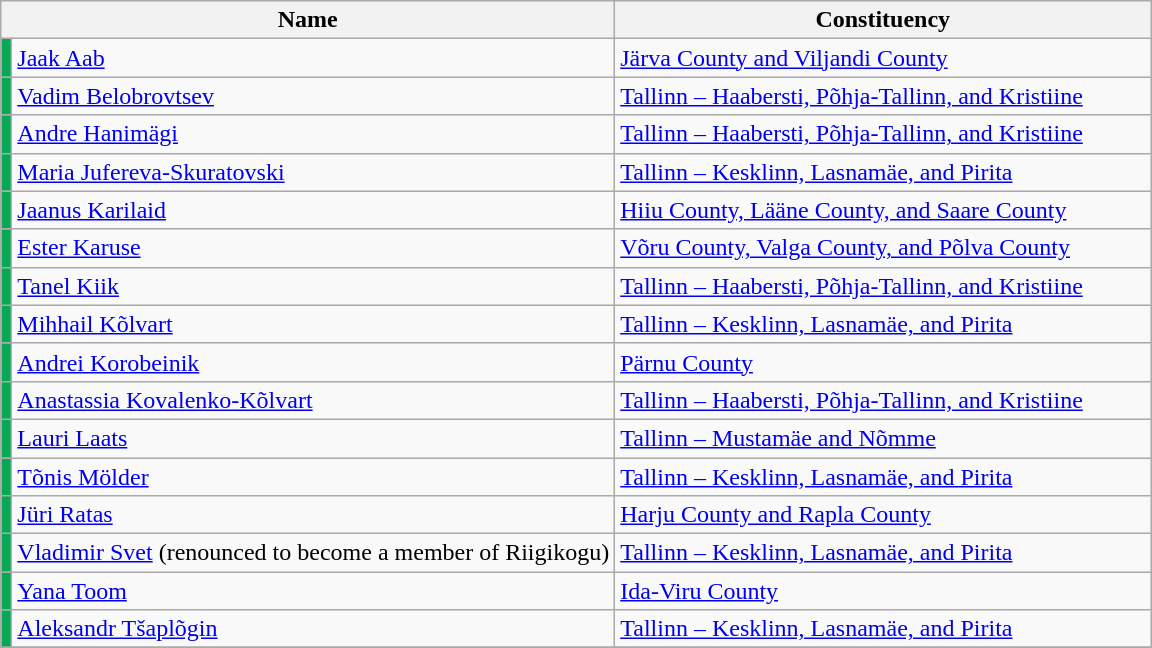<table class="wikitable collapsible collapsed">
<tr>
<th colspan=2 width=350>Name</th>
<th width=350>Constituency</th>
</tr>
<tr>
<td style="background-color:#04a954"></td>
<td><a href='#'>Jaak Aab</a></td>
<td><a href='#'>Järva County and Viljandi County</a></td>
</tr>
<tr>
<td style="background-color:#04a954"></td>
<td><a href='#'>Vadim Belobrovtsev</a></td>
<td><a href='#'>Tallinn – Haabersti, Põhja-Tallinn, and Kristiine</a></td>
</tr>
<tr>
<td style="background-color:#04a954"></td>
<td><a href='#'>Andre Hanimägi</a></td>
<td><a href='#'>Tallinn – Haabersti, Põhja-Tallinn, and Kristiine</a></td>
</tr>
<tr>
<td style="background-color:#04a954"></td>
<td><a href='#'>Maria Jufereva-Skuratovski</a></td>
<td><a href='#'>Tallinn – Kesklinn, Lasnamäe, and Pirita</a></td>
</tr>
<tr>
<td style="background-color:#04a954"></td>
<td><a href='#'>Jaanus Karilaid</a></td>
<td><a href='#'>Hiiu County, Lääne County, and Saare County</a></td>
</tr>
<tr>
<td style="background-color:#04a954"></td>
<td><a href='#'>Ester Karuse</a></td>
<td><a href='#'>Võru County, Valga County, and Põlva County</a></td>
</tr>
<tr>
<td style="background-color:#04a954"></td>
<td><a href='#'>Tanel Kiik</a></td>
<td><a href='#'>Tallinn – Haabersti, Põhja-Tallinn, and Kristiine</a></td>
</tr>
<tr>
<td style="background-color:#04a954"></td>
<td><a href='#'>Mihhail Kõlvart</a></td>
<td><a href='#'>Tallinn – Kesklinn, Lasnamäe, and Pirita</a></td>
</tr>
<tr>
<td style="background-color:#04a954"></td>
<td><a href='#'>Andrei Korobeinik</a></td>
<td><a href='#'>Pärnu County</a></td>
</tr>
<tr>
<td style="background-color:#04a954"></td>
<td><a href='#'>Anastassia Kovalenko-Kõlvart</a></td>
<td><a href='#'>Tallinn – Haabersti, Põhja-Tallinn, and Kristiine</a></td>
</tr>
<tr>
<td style="background-color:#04a954"></td>
<td><a href='#'>Lauri Laats</a></td>
<td><a href='#'>Tallinn – Mustamäe and Nõmme</a></td>
</tr>
<tr>
<td style="background-color:#04a954"></td>
<td><a href='#'>Tõnis Mölder</a></td>
<td><a href='#'>Tallinn – Kesklinn, Lasnamäe, and Pirita</a></td>
</tr>
<tr>
<td style="background-color:#04a954"></td>
<td><a href='#'>Jüri Ratas</a></td>
<td><a href='#'>Harju County and Rapla County</a></td>
</tr>
<tr>
<td style="background-color:#04a954"></td>
<td><a href='#'>Vladimir Svet</a> (renounced to become a member of Riigikogu)</td>
<td><a href='#'>Tallinn – Kesklinn, Lasnamäe, and Pirita</a></td>
</tr>
<tr>
<td style="background-color:#04a954"></td>
<td><a href='#'>Yana Toom</a></td>
<td><a href='#'>Ida-Viru County</a></td>
</tr>
<tr>
<td style="background-color:#04a954"></td>
<td><a href='#'>Aleksandr Tšaplõgin</a></td>
<td><a href='#'>Tallinn – Kesklinn, Lasnamäe, and Pirita</a></td>
</tr>
<tr>
</tr>
</table>
